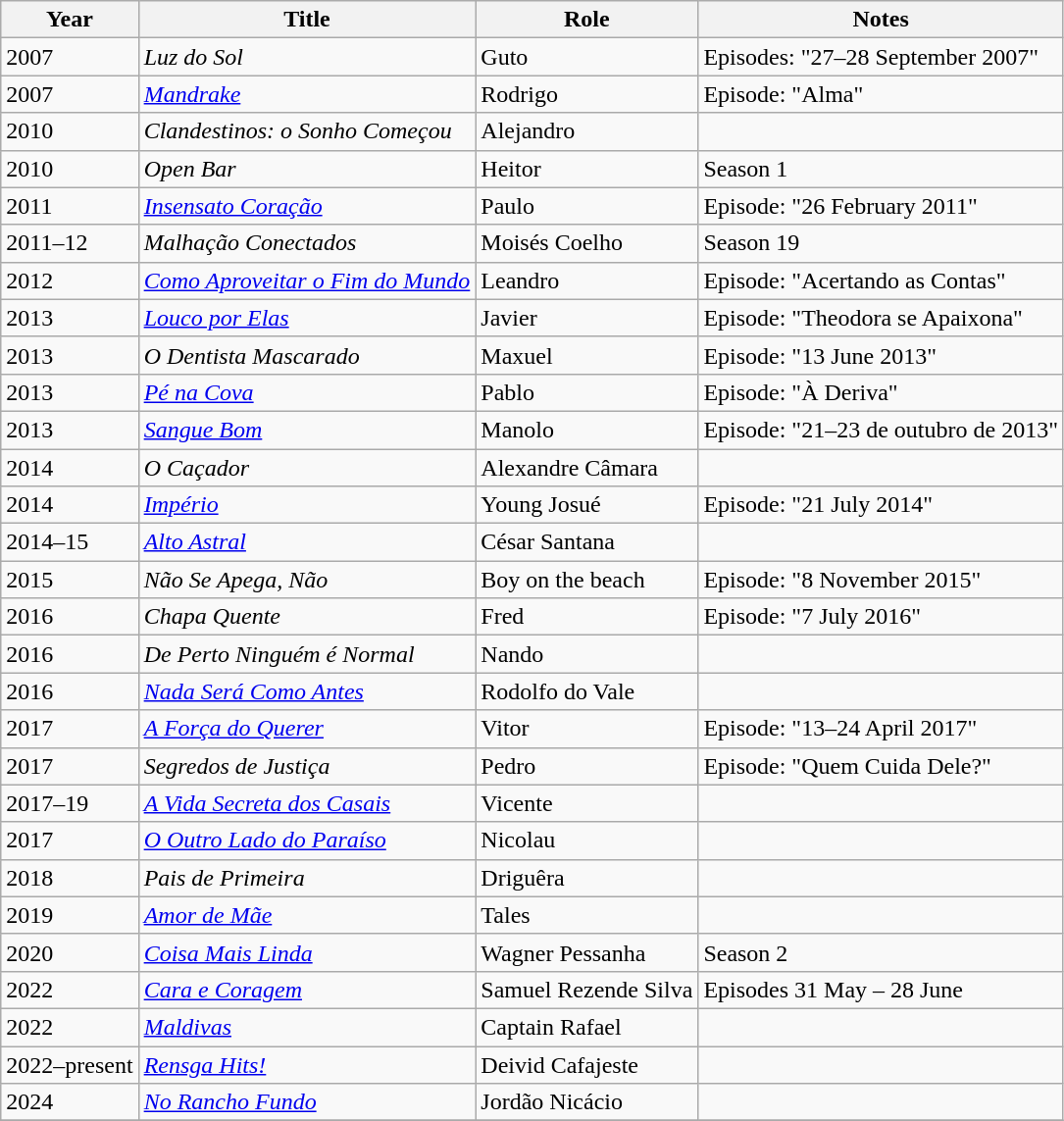<table class="wikitable">
<tr>
<th>Year</th>
<th>Title</th>
<th>Role</th>
<th>Notes</th>
</tr>
<tr>
<td>2007</td>
<td><em>Luz do Sol</em></td>
<td>Guto</td>
<td>Episodes: "27–28 September 2007"</td>
</tr>
<tr>
<td>2007</td>
<td><em><a href='#'>Mandrake</a></em></td>
<td>Rodrigo</td>
<td>Episode: "Alma"</td>
</tr>
<tr>
<td>2010</td>
<td><em>Clandestinos: o Sonho Começou</em></td>
<td>Alejandro</td>
<td></td>
</tr>
<tr>
<td>2010</td>
<td><em>Open Bar</em></td>
<td>Heitor</td>
<td>Season 1</td>
</tr>
<tr>
<td>2011</td>
<td><em><a href='#'>Insensato Coração</a></em></td>
<td>Paulo</td>
<td>Episode: "26 February 2011"</td>
</tr>
<tr>
<td>2011–12</td>
<td><em>Malhação Conectados</em></td>
<td>Moisés Coelho</td>
<td>Season 19</td>
</tr>
<tr>
<td>2012</td>
<td><em><a href='#'>Como Aproveitar o Fim do Mundo</a></em></td>
<td>Leandro</td>
<td>Episode: "Acertando as Contas"</td>
</tr>
<tr>
<td>2013</td>
<td><em><a href='#'>Louco por Elas</a></em></td>
<td>Javier</td>
<td>Episode: "Theodora se Apaixona"</td>
</tr>
<tr>
<td>2013</td>
<td><em>O Dentista Mascarado</em></td>
<td>Maxuel</td>
<td>Episode: "13 June 2013"</td>
</tr>
<tr>
<td>2013</td>
<td><em><a href='#'>Pé na Cova</a></em></td>
<td>Pablo</td>
<td>Episode: "À Deriva"</td>
</tr>
<tr>
<td>2013</td>
<td><em><a href='#'>Sangue Bom</a></em></td>
<td>Manolo</td>
<td>Episode: "21–23 de outubro de 2013"</td>
</tr>
<tr>
<td>2014</td>
<td><em>O Caçador</em></td>
<td>Alexandre Câmara</td>
<td></td>
</tr>
<tr>
<td>2014</td>
<td><em><a href='#'>Império</a></em></td>
<td>Young Josué</td>
<td>Episode: "21 July 2014"</td>
</tr>
<tr>
<td>2014–15</td>
<td><em><a href='#'>Alto Astral</a></em></td>
<td>César Santana</td>
<td></td>
</tr>
<tr>
<td>2015</td>
<td><em>Não Se Apega, Não</em></td>
<td>Boy on the beach</td>
<td>Episode: "8 November 2015"</td>
</tr>
<tr>
<td>2016</td>
<td><em>Chapa Quente</em></td>
<td>Fred</td>
<td>Episode: "7 July 2016"</td>
</tr>
<tr>
<td>2016</td>
<td><em>De Perto Ninguém é Normal</em></td>
<td>Nando</td>
<td></td>
</tr>
<tr>
<td>2016</td>
<td><em><a href='#'>Nada Será Como Antes</a></em></td>
<td>Rodolfo do Vale</td>
<td></td>
</tr>
<tr>
<td>2017</td>
<td><em><a href='#'>A Força do Querer</a></em></td>
<td>Vitor</td>
<td>Episode: "13–24 April 2017"</td>
</tr>
<tr>
<td>2017</td>
<td><em>Segredos de Justiça</em></td>
<td>Pedro</td>
<td>Episode: "Quem Cuida Dele?"</td>
</tr>
<tr>
<td>2017–19</td>
<td><em><a href='#'>A Vida Secreta dos Casais</a></em></td>
<td>Vicente</td>
<td></td>
</tr>
<tr>
<td>2017</td>
<td><em><a href='#'>O Outro Lado do Paraíso</a></em></td>
<td>Nicolau</td>
<td></td>
</tr>
<tr>
<td>2018</td>
<td><em>Pais de Primeira</em></td>
<td>Driguêra</td>
<td></td>
</tr>
<tr>
<td>2019</td>
<td><em><a href='#'>Amor de Mãe</a></em></td>
<td>Tales</td>
<td></td>
</tr>
<tr>
<td>2020</td>
<td><em><a href='#'>Coisa Mais Linda</a></em></td>
<td>Wagner Pessanha</td>
<td>Season 2</td>
</tr>
<tr>
<td>2022</td>
<td><em><a href='#'>Cara e Coragem</a></em></td>
<td>Samuel Rezende Silva</td>
<td>Episodes 31 May – 28 June</td>
</tr>
<tr>
<td>2022</td>
<td><em><a href='#'>Maldivas</a></em></td>
<td>Captain Rafael</td>
<td></td>
</tr>
<tr>
<td>2022–present</td>
<td><em><a href='#'>Rensga Hits!</a></em></td>
<td>Deivid Cafajeste</td>
<td></td>
</tr>
<tr>
<td>2024</td>
<td><em><a href='#'>No Rancho Fundo</a></em></td>
<td>Jordão Nicácio</td>
<td></td>
</tr>
<tr>
</tr>
</table>
